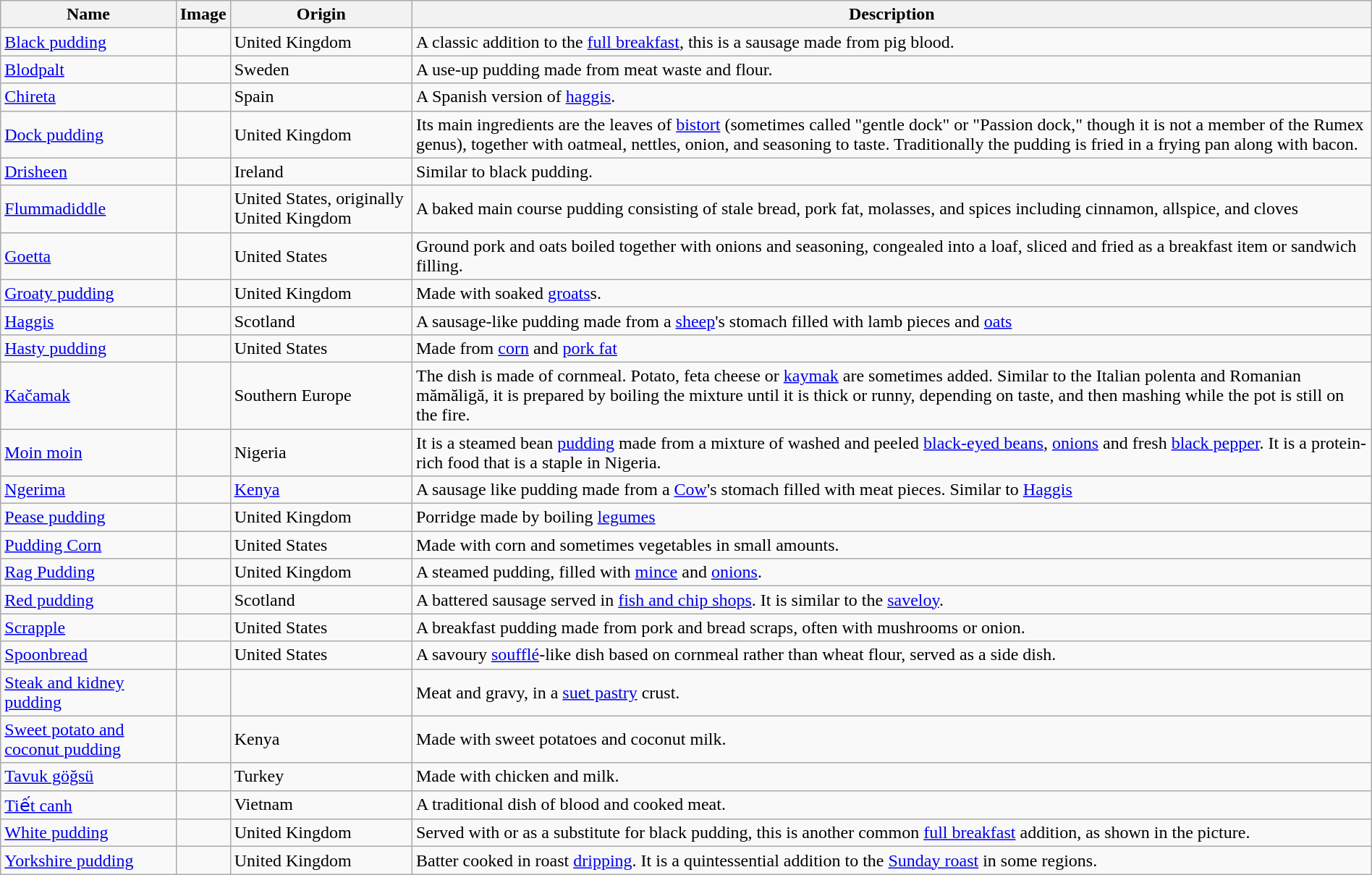<table class="wikitable sortable" style="width:100%"}>
<tr>
<th>Name</th>
<th>Image</th>
<th>Origin</th>
<th>Description</th>
</tr>
<tr>
<td><a href='#'>Black pudding</a></td>
<td></td>
<td>United Kingdom</td>
<td>A classic addition to the <a href='#'>full breakfast</a>, this is a sausage made from pig blood.</td>
</tr>
<tr>
<td><a href='#'>Blodpalt</a></td>
<td></td>
<td>Sweden</td>
<td>A use-up pudding made from meat waste and flour.</td>
</tr>
<tr>
<td><a href='#'>Chireta</a></td>
<td></td>
<td>Spain</td>
<td>A Spanish version of <a href='#'>haggis</a>.</td>
</tr>
<tr>
<td><a href='#'>Dock pudding</a></td>
<td></td>
<td>United Kingdom</td>
<td>Its main ingredients are the leaves of <a href='#'>bistort</a> (sometimes called "gentle dock" or "Passion dock," though it is not a member of the Rumex genus), together with oatmeal, nettles, onion, and seasoning to taste. Traditionally the pudding is fried in a frying pan along with bacon.</td>
</tr>
<tr>
<td><a href='#'>Drisheen</a></td>
<td></td>
<td>Ireland</td>
<td>Similar to black pudding.</td>
</tr>
<tr>
<td><a href='#'>Flummadiddle</a></td>
<td></td>
<td>United States, originally United Kingdom</td>
<td>A baked main course pudding consisting of stale bread, pork fat, molasses, and spices including cinnamon, allspice, and cloves</td>
</tr>
<tr>
<td><a href='#'>Goetta</a></td>
<td></td>
<td>United States</td>
<td>Ground pork and oats boiled together with onions and seasoning, congealed into a loaf, sliced and fried as a breakfast item or sandwich filling.</td>
</tr>
<tr>
<td><a href='#'>Groaty pudding</a></td>
<td></td>
<td>United Kingdom</td>
<td>Made with soaked <a href='#'>groats</a>s.</td>
</tr>
<tr>
<td><a href='#'>Haggis</a></td>
<td></td>
<td>Scotland</td>
<td>A sausage-like pudding made from a <a href='#'>sheep</a>'s stomach filled with lamb pieces and <a href='#'>oats</a></td>
</tr>
<tr>
<td><a href='#'>Hasty pudding</a></td>
<td></td>
<td>United States</td>
<td>Made from <a href='#'>corn</a> and <a href='#'>pork fat</a></td>
</tr>
<tr>
<td><a href='#'>Kačamak</a></td>
<td></td>
<td>Southern Europe</td>
<td>The dish is made of cornmeal. Potato, feta cheese or <a href='#'>kaymak</a> are sometimes added. Similar to the Italian polenta and Romanian mămăligă, it is prepared by boiling the mixture until it is thick or runny, depending on taste, and then mashing while the pot is still on the fire.</td>
</tr>
<tr>
<td><a href='#'>Moin moin</a></td>
<td></td>
<td>Nigeria</td>
<td>It is a steamed bean <a href='#'>pudding</a> made from a mixture of washed and peeled <a href='#'>black-eyed beans</a>, <a href='#'>onions</a> and fresh <a href='#'>black pepper</a>. It is a protein-rich food that is a staple in Nigeria.</td>
</tr>
<tr>
<td><a href='#'>Ngerima</a></td>
<td></td>
<td><a href='#'>Kenya</a></td>
<td>A sausage like pudding made from a <a href='#'>Cow</a>'s stomach filled with meat pieces. Similar to <a href='#'>Haggis</a></td>
</tr>
<tr>
<td><a href='#'>Pease pudding</a></td>
<td></td>
<td>United Kingdom</td>
<td>Porridge made by boiling <a href='#'>legumes</a></td>
</tr>
<tr>
<td><a href='#'>Pudding Corn</a></td>
<td></td>
<td>United States</td>
<td>Made with corn and sometimes vegetables in small amounts.</td>
</tr>
<tr>
<td><a href='#'>Rag Pudding</a></td>
<td></td>
<td>United Kingdom</td>
<td>A steamed pudding, filled with <a href='#'>mince</a> and <a href='#'>onions</a>.</td>
</tr>
<tr>
<td><a href='#'>Red pudding</a></td>
<td></td>
<td>Scotland</td>
<td>A battered sausage served in <a href='#'>fish and chip shops</a>. It is similar to the <a href='#'>saveloy</a>.</td>
</tr>
<tr>
<td><a href='#'>Scrapple</a></td>
<td></td>
<td>United States</td>
<td>A breakfast pudding made from pork and bread scraps, often with mushrooms or onion.</td>
</tr>
<tr>
<td><a href='#'>Spoonbread</a></td>
<td></td>
<td>United States</td>
<td>A savoury <a href='#'>soufflé</a>-like dish based on cornmeal rather than wheat flour, served as a side dish.</td>
</tr>
<tr>
<td><a href='#'>Steak and kidney pudding</a></td>
<td></td>
<td></td>
<td>Meat and gravy, in a <a href='#'>suet pastry</a> crust.</td>
</tr>
<tr>
<td><a href='#'>Sweet potato and coconut pudding</a></td>
<td></td>
<td>Kenya</td>
<td>Made with sweet potatoes and coconut milk.</td>
</tr>
<tr>
<td><a href='#'>Tavuk göğsü</a></td>
<td></td>
<td>Turkey</td>
<td>Made with chicken and milk.</td>
</tr>
<tr>
<td><a href='#'>Tiết canh</a></td>
<td></td>
<td>Vietnam</td>
<td>A traditional dish of blood and cooked meat.</td>
</tr>
<tr>
<td><a href='#'>White pudding</a></td>
<td></td>
<td>United Kingdom</td>
<td>Served with or as a substitute for black pudding, this is another common <a href='#'>full breakfast</a> addition, as shown in the picture.</td>
</tr>
<tr>
<td><a href='#'>Yorkshire pudding</a></td>
<td></td>
<td>United Kingdom</td>
<td>Batter cooked in roast <a href='#'>dripping</a>. It is a quintessential addition to the <a href='#'>Sunday roast</a> in some regions.</td>
</tr>
</table>
